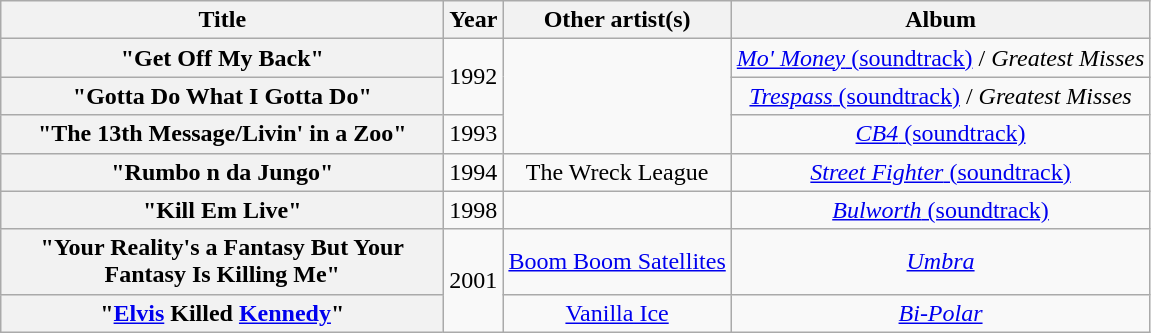<table class="wikitable plainrowheaders" style="text-align:center;" border="1">
<tr>
<th scope="col" style="width:18em;">Title</th>
<th scope="col">Year</th>
<th scope="col">Other artist(s)</th>
<th scope="col">Album</th>
</tr>
<tr>
<th scope="row">"Get Off My Back"</th>
<td rowspan="2">1992</td>
<td rowspan="3"></td>
<td><a href='#'><em>Mo' Money</em> (soundtrack)</a> / <em>Greatest Misses</em></td>
</tr>
<tr>
<th scope="row">"Gotta Do What I Gotta Do"</th>
<td><a href='#'><em>Trespass</em> (soundtrack)</a> / <em>Greatest Misses</em></td>
</tr>
<tr>
<th scope="row">"The 13th Message/Livin' in a Zoo"</th>
<td>1993</td>
<td><a href='#'><em>CB4</em> (soundtrack)</a></td>
</tr>
<tr>
<th scope="row">"Rumbo n da Jungo"</th>
<td>1994</td>
<td>The Wreck League</td>
<td><a href='#'><em>Street Fighter</em> (soundtrack)</a></td>
</tr>
<tr>
<th scope="row">"Kill Em Live"</th>
<td>1998</td>
<td></td>
<td><a href='#'><em>Bulworth</em> (soundtrack)</a></td>
</tr>
<tr>
<th scope="row">"Your Reality's a Fantasy But Your Fantasy Is Killing Me"</th>
<td rowspan="2">2001</td>
<td><a href='#'>Boom Boom Satellites</a></td>
<td><em><a href='#'>Umbra</a></em></td>
</tr>
<tr>
<th scope="row">"<a href='#'>Elvis</a> Killed <a href='#'>Kennedy</a>"</th>
<td><a href='#'>Vanilla Ice</a></td>
<td><em><a href='#'>Bi-Polar</a></em></td>
</tr>
</table>
